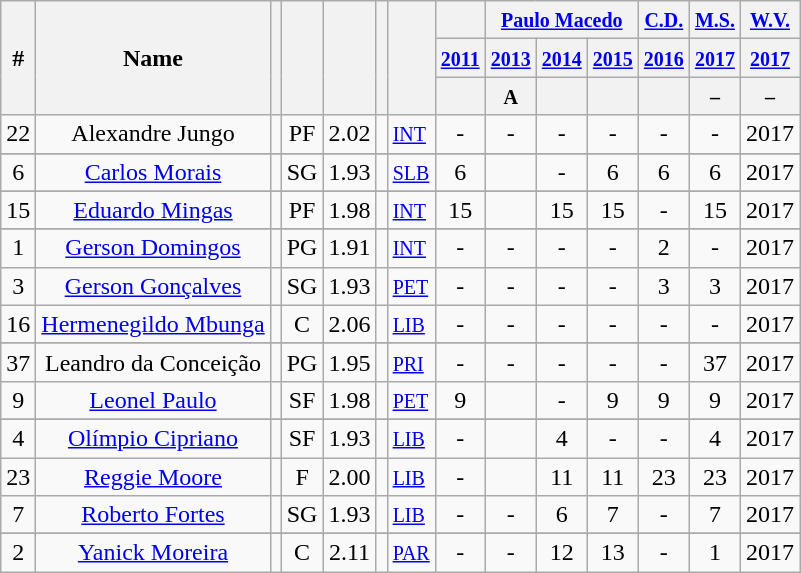<table class="wikitable plainrowheaders sortable" style="text-align:center">
<tr>
<th scope="col" rowspan="3">#</th>
<th scope="col" rowspan="3">Name</th>
<th scope="col" rowspan="3"></th>
<th scope="col" rowspan="3"></th>
<th scope="col" rowspan="3"></th>
<th scope="col" rowspan="3"></th>
<th scope="col" rowspan="3"></th>
<th colspan="1"><small></small></th>
<th colspan="3"><small><a href='#'>Paulo Macedo</a></small></th>
<th colspan="1"><small><a href='#'>C.D.</a></small></th>
<th colspan="1"><small><a href='#'>M.S.</a></small></th>
<th colspan="1"><small><a href='#'>W.V.</a></small></th>
</tr>
<tr>
<th colspan="1"><small><a href='#'>2011</a></small></th>
<th colspan="1"><small><a href='#'>2013</a></small></th>
<th colspan="1"><small><a href='#'>2014</a></small></th>
<th colspan="1"><small><a href='#'>2015</a></small></th>
<th colspan="1"><small><a href='#'>2016</a></small></th>
<th colspan="1"><small><a href='#'>2017</a></small></th>
<th colspan="1"><small><a href='#'>2017</a></small></th>
</tr>
<tr>
<th scope="col" rowspan="1"><small></small></th>
<th scope="col" rowspan="1"><small>A</small></th>
<th scope="col" rowspan="1"><small></small></th>
<th scope="col" rowspan="1"><small></small></th>
<th scope="col" rowspan="1"><small></small></th>
<th scope="col" rowspan="1"><small>–</small></th>
<th scope="col" rowspan="1"><small>–</small></th>
</tr>
<tr>
<td>22</td>
<td>Alexandre Jungo</td>
<td></td>
<td data-sort-value="4">PF</td>
<td>2.02</td>
<td></td>
<td align=left><small> <a href='#'>INT</a></small></td>
<td>-</td>
<td>-</td>
<td>-</td>
<td>-</td>
<td>-</td>
<td>-</td>
<td>2017</td>
</tr>
<tr>
</tr>
<tr || >
</tr>
<tr>
</tr>
<tr || >
</tr>
<tr>
</tr>
<tr || >
</tr>
<tr>
</tr>
<tr || >
</tr>
<tr>
<td data-sort-value="06">6</td>
<td><a href='#'>Carlos Morais</a></td>
<td></td>
<td data-sort-value="2">SG</td>
<td>1.93</td>
<td></td>
<td align=left><small> <a href='#'>SLB</a></small></td>
<td data-sort-value="06">6</td>
<td data-sort-value="06"></td>
<td>-</td>
<td data-sort-value="06">6</td>
<td data-sort-value="06">6</td>
<td data-sort-value="06">6</td>
<td>2017</td>
</tr>
<tr>
</tr>
<tr || >
</tr>
<tr>
</tr>
<tr || >
</tr>
<tr>
<td>15</td>
<td><a href='#'>Eduardo Mingas</a></td>
<td></td>
<td data-sort-value="4">PF</td>
<td>1.98</td>
<td></td>
<td align=left><small> <a href='#'>INT</a></small></td>
<td>15</td>
<td></td>
<td>15</td>
<td>15</td>
<td>-</td>
<td>15</td>
<td>2017</td>
</tr>
<tr>
</tr>
<tr || >
</tr>
<tr>
<td data-sort-value="01">1</td>
<td><a href='#'>Gerson Domingos</a></td>
<td></td>
<td data-sort-value="1">PG</td>
<td>1.91</td>
<td></td>
<td align=left><small> <a href='#'>INT</a></small></td>
<td>-</td>
<td>-</td>
<td>-</td>
<td>-</td>
<td data-sort-value="02">2</td>
<td>-</td>
<td>2017</td>
</tr>
<tr>
<td data-sort-value="03">3</td>
<td><a href='#'>Gerson Gonçalves</a></td>
<td></td>
<td data-sort-value="2">SG</td>
<td>1.93</td>
<td></td>
<td align=left><small> <a href='#'>PET</a></small></td>
<td>-</td>
<td>-</td>
<td>-</td>
<td>-</td>
<td data-sort-value="03">3</td>
<td data-sort-value="03">3</td>
<td>2017</td>
</tr>
<tr>
<td>16</td>
<td><a href='#'>Hermenegildo Mbunga</a></td>
<td></td>
<td>C</td>
<td>2.06</td>
<td></td>
<td align=left><small> <a href='#'>LIB</a></small></td>
<td>-</td>
<td>-</td>
<td>-</td>
<td>-</td>
<td>-</td>
<td>-</td>
<td>2017</td>
</tr>
<tr>
</tr>
<tr || >
</tr>
<tr>
</tr>
<tr || >
</tr>
<tr>
</tr>
<tr || >
</tr>
<tr>
</tr>
<tr || >
</tr>
<tr>
<td>37</td>
<td>Leandro da Conceição</td>
<td></td>
<td data-sort-value="1">PG</td>
<td>1.95</td>
<td></td>
<td align=left><small> <a href='#'>PRI</a></small></td>
<td>-</td>
<td>-</td>
<td>-</td>
<td>-</td>
<td>-</td>
<td>37</td>
<td>2017</td>
</tr>
<tr>
<td data-sort-value="09">9</td>
<td><a href='#'>Leonel Paulo</a></td>
<td></td>
<td data-sort-value="3">SF</td>
<td>1.98</td>
<td></td>
<td align=left><small> <a href='#'>PET</a></small></td>
<td data-sort-value="09">9</td>
<td data-sort-value="09"></td>
<td>-</td>
<td data-sort-value="09">9</td>
<td data-sort-value="09">9</td>
<td data-sort-value="09">9</td>
<td>2017</td>
</tr>
<tr>
</tr>
<tr || >
</tr>
<tr>
</tr>
<tr || >
</tr>
<tr>
<td data-sort-value="04">4</td>
<td><a href='#'>Olímpio Cipriano</a></td>
<td></td>
<td data-sort-value="3">SF</td>
<td>1.93</td>
<td></td>
<td align=left><small> <a href='#'>LIB</a></small></td>
<td>-</td>
<td data-sort-value="04"></td>
<td data-sort-value="04">4</td>
<td>-</td>
<td>-</td>
<td data-sort-value="04">4</td>
<td>2017</td>
</tr>
<tr>
<td>23</td>
<td><a href='#'>Reggie Moore</a></td>
<td></td>
<td data-sort-value="3">F</td>
<td>2.00</td>
<td></td>
<td align=left><small> <a href='#'>LIB</a></small></td>
<td>-</td>
<td></td>
<td>11</td>
<td>11</td>
<td>23</td>
<td>23</td>
<td>2017</td>
</tr>
<tr>
<td data-sort-value="07">7</td>
<td><a href='#'>Roberto Fortes</a></td>
<td></td>
<td data-sort-value="2">SG</td>
<td>1.93</td>
<td></td>
<td align=left><small> <a href='#'>LIB</a></small></td>
<td>-</td>
<td>-</td>
<td data-sort-value="06">6</td>
<td data-sort-value="07">7</td>
<td>-</td>
<td data-sort-value="07">7</td>
<td>2017</td>
</tr>
<tr>
</tr>
<tr || >
</tr>
<tr>
</tr>
<tr || >
</tr>
<tr>
</tr>
<tr || >
</tr>
<tr>
<td data-sort-value="02">2</td>
<td><a href='#'>Yanick Moreira</a></td>
<td></td>
<td>C</td>
<td>2.11</td>
<td></td>
<td align=left><small> <a href='#'>PAR</a></small></td>
<td>-</td>
<td>-</td>
<td>12</td>
<td>13</td>
<td>-</td>
<td data-sort-value="01">1</td>
<td>2017</td>
</tr>
</table>
